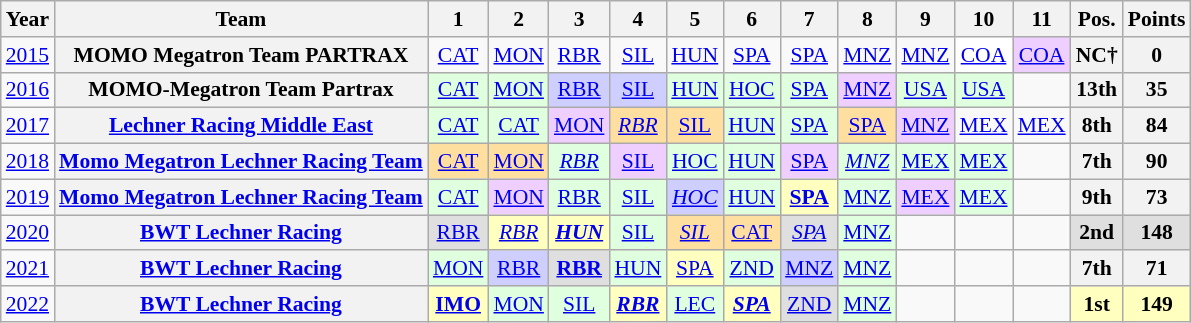<table class="wikitable" border="1" style="text-align:center; font-size:90%;">
<tr>
<th>Year</th>
<th>Team</th>
<th>1</th>
<th>2</th>
<th>3</th>
<th>4</th>
<th>5</th>
<th>6</th>
<th>7</th>
<th>8</th>
<th>9</th>
<th>10</th>
<th>11</th>
<th>Pos.</th>
<th>Points</th>
</tr>
<tr>
<td><a href='#'>2015</a></td>
<th>MOMO Megatron Team PARTRAX</th>
<td style="background:#;"><a href='#'>CAT</a><br></td>
<td style="background:#;"><a href='#'>MON</a><br></td>
<td style="background:#;"><a href='#'>RBR</a><br></td>
<td style="background:#;"><a href='#'>SIL</a><br></td>
<td style="background:#;"><a href='#'>HUN</a><br></td>
<td style="background:#;"><a href='#'>SPA</a><br></td>
<td style="background:#;"><a href='#'>SPA</a><br></td>
<td style="background:#;"><a href='#'>MNZ</a><br></td>
<td style="background:#;"><a href='#'>MNZ</a><br></td>
<td style="background:#FFFFFF;"><a href='#'>COA</a><br></td>
<td style="background:#EFCFFF;"><a href='#'>COA</a><br></td>
<th>NC†</th>
<th>0</th>
</tr>
<tr>
<td><a href='#'>2016</a></td>
<th>MOMO-Megatron Team Partrax</th>
<td style="background:#DFFFDF;"><a href='#'>CAT</a><br></td>
<td style="background:#DFFFDF;"><a href='#'>MON</a><br></td>
<td style="background:#CFCFFF;"><a href='#'>RBR</a><br></td>
<td style="background:#CFCFFF;"><a href='#'>SIL</a><br></td>
<td style="background:#DFFFDF;"><a href='#'>HUN</a><br></td>
<td style="background:#DFFFDF;"><a href='#'>HOC</a><br></td>
<td style="background:#DFFFDF;"><a href='#'>SPA</a><br></td>
<td style="background:#EFCFFF;"><a href='#'>MNZ</a><br></td>
<td style="background:#DFFFDF;"><a href='#'>USA</a><br></td>
<td style="background:#DFFFDF;"><a href='#'>USA</a><br></td>
<td></td>
<th>13th</th>
<th>35</th>
</tr>
<tr>
<td><a href='#'>2017</a></td>
<th><a href='#'>Lechner Racing Middle East</a></th>
<td style="background:#DFFFDF;"><a href='#'>CAT</a><br></td>
<td style="background:#DFFFDF;"><a href='#'>CAT</a><br></td>
<td style="background:#EFCFFF;"><a href='#'>MON</a><br></td>
<td style="background:#FFDF9F;"><em><a href='#'>RBR</a></em><br></td>
<td style="background:#FFDF9F;"><a href='#'>SIL</a><br></td>
<td style="background:#DFFFDF;"><a href='#'>HUN</a><br></td>
<td style="background:#DFFFDF;"><a href='#'>SPA</a><br></td>
<td style="background:#FFDF9F;"><a href='#'>SPA</a><br></td>
<td style="background:#EFCFFF;"><a href='#'>MNZ</a><br></td>
<td style="background:#;"><a href='#'>MEX</a></td>
<td style="background:#;"><a href='#'>MEX</a></td>
<th>8th</th>
<th>84</th>
</tr>
<tr>
<td><a href='#'>2018</a></td>
<th><a href='#'>Momo Megatron Lechner Racing Team</a></th>
<td style="background:#FFDF9F;"><a href='#'>CAT</a><br></td>
<td style="background:#FFDF9F;"><a href='#'>MON</a><br></td>
<td style="background:#DFFFDF;"><em><a href='#'>RBR</a></em><br></td>
<td style="background:#EFCFFF;"><a href='#'>SIL</a><br></td>
<td style="background:#DFFFDF;"><a href='#'>HOC</a><br></td>
<td style="background:#DFFFDF;"><a href='#'>HUN</a><br></td>
<td style="background:#EFCFFF;"><a href='#'>SPA</a><br></td>
<td style="background:#DFFFDF;"><em><a href='#'>MNZ</a></em><br></td>
<td style="background:#DFFFDF;"><a href='#'>MEX</a><br></td>
<td style="background:#DFFFDF;"><a href='#'>MEX</a><br></td>
<td></td>
<th>7th</th>
<th>90</th>
</tr>
<tr>
<td><a href='#'>2019</a></td>
<th><a href='#'>Momo Megatron Lechner Racing Team</a></th>
<td style="background:#DFFFDF;"><a href='#'>CAT</a><br></td>
<td style="background:#EFCFFF;"><a href='#'>MON</a><br></td>
<td style="background:#DFFFDF;"><a href='#'>RBR</a><br></td>
<td style="background:#DFFFDF;"><a href='#'>SIL</a><br></td>
<td style="background:#CFCFFF;"><em><a href='#'>HOC</a></em><br></td>
<td style="background:#DFFFDF;"><a href='#'>HUN</a><br></td>
<td style="background:#FFFFBF;"><strong><a href='#'>SPA</a></strong><br></td>
<td style="background:#DFFFDF;"><a href='#'>MNZ</a><br></td>
<td style="background:#EFCFFF;"><a href='#'>MEX</a><br></td>
<td style="background:#DFFFDF;"><a href='#'>MEX</a><br></td>
<td></td>
<th>9th</th>
<th>73</th>
</tr>
<tr>
<td><a href='#'>2020</a></td>
<th><a href='#'>BWT Lechner Racing</a></th>
<td style="background:#DFDFDF;"><a href='#'>RBR</a><br></td>
<td style="background:#FFFFBF;"><em><a href='#'>RBR</a></em><br></td>
<td style="background:#FFFFBF;"><strong><em><a href='#'>HUN</a></em></strong><br></td>
<td style="background:#DFFFDF;"><a href='#'>SIL</a><br></td>
<td style="background:#FFDF9F;"><em><a href='#'>SIL</a></em><br></td>
<td style="background:#FFDF9F;"><a href='#'>CAT</a><br></td>
<td style="background:#DFDFDF;"><em><a href='#'>SPA</a></em><br></td>
<td style="background:#DFFFDF;"><a href='#'>MNZ</a><br></td>
<td></td>
<td></td>
<td></td>
<th style="background:#DFDFDF;">2nd</th>
<th style="background:#DFDFDF;">148</th>
</tr>
<tr>
<td><a href='#'>2021</a></td>
<th><a href='#'>BWT Lechner Racing</a></th>
<td style="background:#DFFFDF;"><a href='#'>MON</a><br></td>
<td style="background:#CFCFFF;"><a href='#'>RBR</a><br></td>
<td style="background:#DFDFDF;"><strong><a href='#'>RBR</a></strong><br></td>
<td style="background:#DFFFDF;"><a href='#'>HUN</a><br></td>
<td style="background:#FFFFBF;"><a href='#'>SPA</a><br></td>
<td style="background:#DFFFDF;"><a href='#'>ZND</a><br></td>
<td style="background:#CFCFFF;"><a href='#'>MNZ</a><br></td>
<td style="background:#DFFFDF;"><a href='#'>MNZ</a><br></td>
<td></td>
<td></td>
<td></td>
<th>7th</th>
<th>71</th>
</tr>
<tr>
<td><a href='#'>2022</a></td>
<th><a href='#'>BWT Lechner Racing</a></th>
<td style="background:#FFFFBF;"><strong><a href='#'>IMO</a></strong><br></td>
<td style="background:#DFFFDF;"><a href='#'>MON</a><br></td>
<td style="background:#DFFFDF;"><a href='#'>SIL</a><br></td>
<td style="background:#FFFFBF;"><strong><em><a href='#'>RBR</a></em></strong><br></td>
<td style="background:#DFFFDF;"><a href='#'>LEC</a><br></td>
<td style="background:#FFFFBF;"><strong><em><a href='#'>SPA</a></em></strong><br></td>
<td style="background:#DFDFDF;"><a href='#'>ZND</a><br></td>
<td style="background:#DFFFDF;"><a href='#'>MNZ</a><br></td>
<td></td>
<td></td>
<td></td>
<th style="background:#FFFFBF;">1st</th>
<th style="background:#FFFFBF;">149</th>
</tr>
</table>
